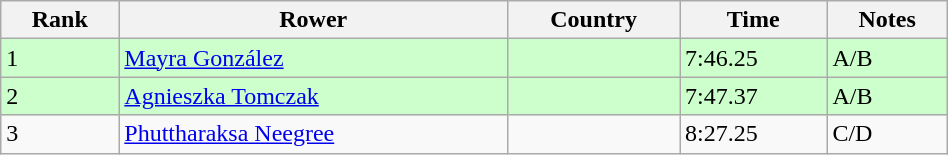<table class="wikitable sortable" width=50%>
<tr>
<th>Rank</th>
<th>Rower</th>
<th>Country</th>
<th>Time</th>
<th>Notes</th>
</tr>
<tr bgcolor=ccffcc>
<td>1</td>
<td><a href='#'>Mayra González</a></td>
<td></td>
<td>7:46.25</td>
<td>A/B</td>
</tr>
<tr bgcolor=ccffcc>
<td>2</td>
<td><a href='#'>Agnieszka Tomczak</a></td>
<td></td>
<td>7:47.37</td>
<td>A/B</td>
</tr>
<tr>
<td>3</td>
<td><a href='#'>Phuttharaksa Neegree</a></td>
<td></td>
<td>8:27.25</td>
<td>C/D</td>
</tr>
</table>
